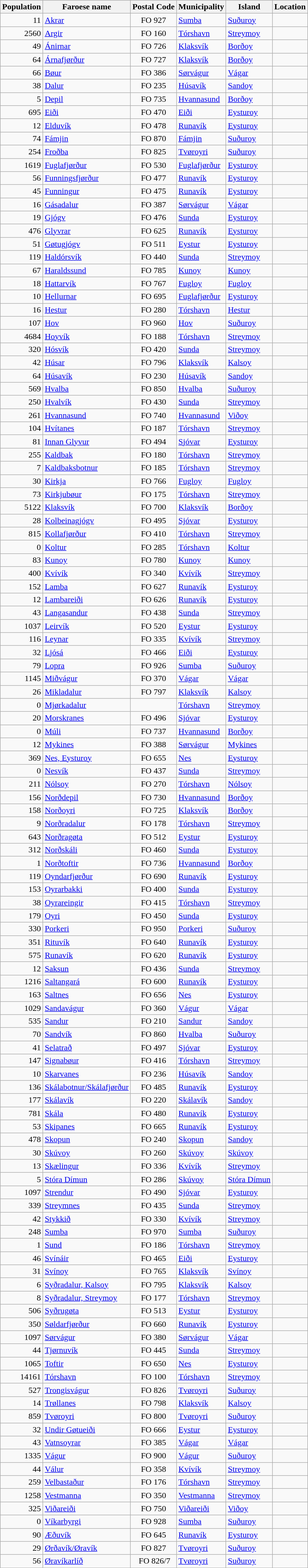<table class="wikitable sortable">
<tr>
<th>Population</th>
<th>Faroese name</th>
<th>Postal Code</th>
<th>Municipality</th>
<th>Island</th>
<th>Location</th>
</tr>
<tr>
<td align="right">11</td>
<td><a href='#'>Akrar</a></td>
<td align="center" style="text-align: center">FO 927</td>
<td><a href='#'> Sumba</a></td>
<td><a href='#'>Suðuroy</a></td>
<td></td>
</tr>
<tr>
<td align="right">2560</td>
<td><a href='#'>Argir</a></td>
<td align="center" style="text-align: center">FO 160</td>
<td><a href='#'>Tórshavn</a></td>
<td><a href='#'>Streymoy</a></td>
<td></td>
</tr>
<tr>
<td align="right">49</td>
<td><a href='#'>Ánirnar</a></td>
<td align="center" style="text-align: center">FO 726</td>
<td><a href='#'>Klaksvík</a></td>
<td><a href='#'>Borðoy</a></td>
<td></td>
</tr>
<tr>
<td align="right">64</td>
<td><a href='#'>Árnafjørður</a></td>
<td align="center" style="text-align: center">FO 727</td>
<td><a href='#'>Klaksvík</a></td>
<td><a href='#'>Borðoy</a></td>
<td></td>
</tr>
<tr>
<td align="right">66</td>
<td><a href='#'>Bøur</a></td>
<td align="center" style="text-align: center">FO 386</td>
<td><a href='#'>Sørvágur</a></td>
<td><a href='#'>Vágar</a></td>
<td></td>
</tr>
<tr>
<td align="right">38</td>
<td><a href='#'>Dalur</a></td>
<td align="center" style="text-align: center">FO 235</td>
<td><a href='#'>Húsavík</a></td>
<td><a href='#'>Sandoy</a></td>
<td></td>
</tr>
<tr>
<td align="right">5</td>
<td><a href='#'>Depil</a></td>
<td align="center" style="text-align: center">FO 735</td>
<td><a href='#'>Hvannasund</a></td>
<td><a href='#'>Borðoy</a></td>
<td></td>
</tr>
<tr>
<td align="right">695</td>
<td><a href='#'>Eiði</a></td>
<td align="center" style="text-align: center">FO 470</td>
<td><a href='#'> Eiði</a></td>
<td><a href='#'>Eysturoy</a></td>
<td></td>
</tr>
<tr>
<td align="right">12</td>
<td><a href='#'>Elduvík</a></td>
<td align="center" style="text-align: center">FO 478</td>
<td><a href='#'>Runavík</a></td>
<td><a href='#'>Eysturoy</a></td>
<td></td>
</tr>
<tr>
<td align="right">74</td>
<td><a href='#'>Fámjin</a></td>
<td align="center" style="text-align: center">FO 870</td>
<td><a href='#'>Fámjin</a></td>
<td><a href='#'>Suðuroy</a></td>
<td></td>
</tr>
<tr>
<td align="right">254</td>
<td><a href='#'>Froðba</a></td>
<td align="center" style="text-align: center">FO 825</td>
<td><a href='#'>Tvøroyri</a></td>
<td><a href='#'>Suðuroy</a></td>
<td></td>
</tr>
<tr>
<td align="right">1619</td>
<td><a href='#'>Fuglafjørður</a></td>
<td align="center" style="text-align: center">FO 530</td>
<td><a href='#'>Fuglafjørður</a></td>
<td><a href='#'>Eysturoy</a></td>
<td></td>
</tr>
<tr>
<td align="right">56</td>
<td><a href='#'>Funningsfjørður</a></td>
<td align="center" style="text-align: center">FO 477</td>
<td><a href='#'>Runavík</a></td>
<td><a href='#'>Eysturoy</a></td>
<td></td>
</tr>
<tr>
<td align="right">45</td>
<td><a href='#'>Funningur</a></td>
<td align="center" style="text-align: center">FO 475</td>
<td><a href='#'>Runavík</a></td>
<td><a href='#'>Eysturoy</a></td>
<td></td>
</tr>
<tr>
<td align="right">16</td>
<td><a href='#'>Gásadalur</a></td>
<td align="center" style="text-align: center">FO 387</td>
<td><a href='#'>Sørvágur</a></td>
<td><a href='#'>Vágar</a></td>
<td></td>
</tr>
<tr>
<td align="right">19</td>
<td><a href='#'>Gjógv</a></td>
<td align="center" style="text-align: center">FO 476</td>
<td><a href='#'>Sunda</a></td>
<td><a href='#'>Eysturoy</a></td>
<td></td>
</tr>
<tr>
<td align="right">476</td>
<td><a href='#'>Glyvrar</a></td>
<td align="center" style="text-align: center">FO 625</td>
<td><a href='#'>Runavík</a></td>
<td><a href='#'>Eysturoy</a></td>
<td></td>
</tr>
<tr>
<td align="right">51</td>
<td><a href='#'>Gøtugjógv</a></td>
<td align="center" style="text-align: center">FO 511</td>
<td><a href='#'>Eystur</a></td>
<td><a href='#'>Eysturoy</a></td>
<td></td>
</tr>
<tr>
<td align="right">119</td>
<td><a href='#'>Haldórsvík</a></td>
<td align="center" style="text-align: center">FO 440</td>
<td><a href='#'>Sunda</a></td>
<td><a href='#'>Streymoy</a></td>
<td></td>
</tr>
<tr>
<td align="right">67</td>
<td><a href='#'>Haraldssund</a></td>
<td align="center" style="text-align: center">FO 785</td>
<td><a href='#'>Kunoy</a></td>
<td><a href='#'>Kunoy</a></td>
<td></td>
</tr>
<tr>
<td align="right">18</td>
<td><a href='#'>Hattarvík</a></td>
<td align="center" style="text-align: center">FO 767</td>
<td><a href='#'>Fugloy</a></td>
<td><a href='#'>Fugloy</a></td>
<td></td>
</tr>
<tr>
<td align="right">10</td>
<td><a href='#'>Hellurnar</a></td>
<td align="center" style="text-align: center">FO 695</td>
<td><a href='#'>Fuglafjørður</a></td>
<td><a href='#'>Eysturoy</a></td>
<td></td>
</tr>
<tr>
<td align="right">16</td>
<td><a href='#'>Hestur</a></td>
<td align="center" style="text-align: center">FO 280</td>
<td><a href='#'>Tórshavn</a></td>
<td><a href='#'>Hestur</a></td>
<td></td>
</tr>
<tr>
<td align="right">107</td>
<td><a href='#'>Hov</a></td>
<td align="center" style="text-align: center">FO 960</td>
<td><a href='#'>Hov</a></td>
<td><a href='#'>Suðuroy</a></td>
<td></td>
</tr>
<tr>
<td align="right">4684</td>
<td><a href='#'>Hoyvík</a></td>
<td align="center" style="text-align: center">FO 188</td>
<td><a href='#'>Tórshavn</a></td>
<td><a href='#'>Streymoy</a></td>
<td></td>
</tr>
<tr>
<td align="right">320</td>
<td><a href='#'>Hósvík</a></td>
<td align="center" style="text-align: center">FO 420</td>
<td><a href='#'>Sunda</a></td>
<td><a href='#'>Streymoy</a></td>
<td></td>
</tr>
<tr>
<td align="right">42</td>
<td><a href='#'>Húsar</a></td>
<td align="center" style="text-align: center">FO 796</td>
<td><a href='#'>Klaksvík</a></td>
<td><a href='#'>Kalsoy</a></td>
<td></td>
</tr>
<tr>
<td align="right">64</td>
<td><a href='#'>Húsavík</a></td>
<td align="center" style="text-align: center">FO 230</td>
<td><a href='#'>Húsavík</a></td>
<td><a href='#'>Sandoy</a></td>
<td></td>
</tr>
<tr>
<td align="right">569</td>
<td><a href='#'>Hvalba</a></td>
<td align="center" style="text-align: center">FO 850</td>
<td><a href='#'>Hvalba</a></td>
<td><a href='#'>Suðuroy</a></td>
<td></td>
</tr>
<tr>
<td align="right">250</td>
<td><a href='#'>Hvalvík</a></td>
<td align="center" style="text-align: center">FO 430</td>
<td><a href='#'>Sunda</a></td>
<td><a href='#'>Streymoy</a></td>
<td></td>
</tr>
<tr>
<td align="right">261</td>
<td><a href='#'>Hvannasund</a></td>
<td align="center" style="text-align: center">FO 740</td>
<td><a href='#'>Hvannasund</a></td>
<td><a href='#'>Viðoy</a></td>
<td></td>
</tr>
<tr>
<td align="right">104</td>
<td><a href='#'>Hvítanes</a></td>
<td align="center" style="text-align: center">FO 187</td>
<td><a href='#'>Tórshavn</a></td>
<td><a href='#'>Streymoy</a></td>
<td></td>
</tr>
<tr>
<td align="right">81</td>
<td><a href='#'>Innan Glyvur</a></td>
<td align="center" style="text-align: center">FO 494</td>
<td><a href='#'>Sjóvar</a></td>
<td><a href='#'>Eysturoy</a></td>
<td></td>
</tr>
<tr>
<td align="right">255</td>
<td><a href='#'>Kaldbak</a></td>
<td align="center" style="text-align: center">FO 180</td>
<td><a href='#'>Tórshavn</a></td>
<td><a href='#'>Streymoy</a></td>
<td></td>
</tr>
<tr>
<td align="right">7</td>
<td><a href='#'>Kaldbaksbotnur</a></td>
<td align="center" style="text-align: center">FO 185</td>
<td><a href='#'>Tórshavn</a></td>
<td><a href='#'>Streymoy</a></td>
<td></td>
</tr>
<tr>
<td align="right">30</td>
<td><a href='#'>Kirkja</a></td>
<td align="center" style="text-align: center">FO 766</td>
<td><a href='#'>Fugloy</a></td>
<td><a href='#'>Fugloy</a></td>
<td></td>
</tr>
<tr>
<td align="right">73</td>
<td><a href='#'>Kirkjubøur</a></td>
<td align="center" style="text-align: center">FO 175</td>
<td><a href='#'>Tórshavn</a></td>
<td><a href='#'>Streymoy</a></td>
<td></td>
</tr>
<tr>
<td align="right">5122</td>
<td><a href='#'>Klaksvík</a></td>
<td align="center" style="text-align: center">FO 700</td>
<td><a href='#'>Klaksvík</a></td>
<td><a href='#'>Borðoy</a></td>
<td></td>
</tr>
<tr>
<td align="right">28</td>
<td><a href='#'>Kolbeinagjógv</a></td>
<td align="center" style="text-align: center">FO 495</td>
<td><a href='#'>Sjóvar</a></td>
<td><a href='#'>Eysturoy</a></td>
<td></td>
</tr>
<tr>
<td align="right">815</td>
<td><a href='#'>Kollafjørður</a></td>
<td align="center" style="text-align: center">FO 410</td>
<td><a href='#'>Tórshavn</a></td>
<td><a href='#'>Streymoy</a></td>
<td></td>
</tr>
<tr>
<td align="right">0</td>
<td><a href='#'>Koltur</a></td>
<td align="center" style="text-align: center">FO 285</td>
<td><a href='#'>Tórshavn</a></td>
<td><a href='#'>Koltur</a></td>
<td></td>
</tr>
<tr>
<td align="right">83</td>
<td><a href='#'>Kunoy</a></td>
<td align="center" style="text-align: center">FO 780</td>
<td><a href='#'>Kunoy</a></td>
<td><a href='#'>Kunoy</a></td>
<td></td>
</tr>
<tr>
<td align="right">400</td>
<td><a href='#'>Kvívík</a></td>
<td align="center" style="text-align: center">FO 340</td>
<td><a href='#'>Kvívík</a></td>
<td><a href='#'>Streymoy</a></td>
<td></td>
</tr>
<tr>
<td align="right">152</td>
<td><a href='#'>Lamba</a></td>
<td align="center" style="text-align: center">FO 627</td>
<td><a href='#'>Runavík</a></td>
<td><a href='#'>Eysturoy</a></td>
<td></td>
</tr>
<tr>
<td align="right">12</td>
<td><a href='#'>Lambareiði</a></td>
<td align="center" style="text-align: center">FO 626</td>
<td><a href='#'>Runavík</a></td>
<td><a href='#'>Eysturoy</a></td>
<td></td>
</tr>
<tr>
<td align="right">43</td>
<td><a href='#'>Langasandur</a></td>
<td align="center" style="text-align: center">FO 438</td>
<td><a href='#'>Sunda</a></td>
<td><a href='#'>Streymoy</a></td>
<td></td>
</tr>
<tr>
<td align="right">1037</td>
<td><a href='#'>Leirvík</a></td>
<td align="center" style="text-align: center">FO 520</td>
<td><a href='#'>Eystur</a></td>
<td><a href='#'>Eysturoy</a></td>
<td></td>
</tr>
<tr>
<td align="right">116</td>
<td><a href='#'>Leynar</a></td>
<td align="center" style="text-align: center">FO 335</td>
<td><a href='#'>Kvívík</a></td>
<td><a href='#'>Streymoy</a></td>
<td></td>
</tr>
<tr>
<td align="right">32</td>
<td><a href='#'>Ljósá</a></td>
<td align="center" style="text-align: center">FO 466</td>
<td><a href='#'>Eiði</a></td>
<td><a href='#'>Eysturoy</a></td>
<td></td>
</tr>
<tr>
<td align="right">79</td>
<td><a href='#'>Lopra</a></td>
<td align="center" style="text-align: center">FO 926</td>
<td><a href='#'>Sumba</a></td>
<td><a href='#'>Suðuroy</a></td>
<td></td>
</tr>
<tr>
<td align="right">1145</td>
<td><a href='#'>Miðvágur</a></td>
<td align="center" style="text-align: center">FO 370</td>
<td><a href='#'>Vágar</a></td>
<td><a href='#'>Vágar</a></td>
<td></td>
</tr>
<tr>
<td align="right">26</td>
<td><a href='#'>Mikladalur</a></td>
<td align="center" style="text-align: center">FO 797</td>
<td><a href='#'>Klaksvík</a></td>
<td><a href='#'>Kalsoy</a></td>
<td></td>
</tr>
<tr>
<td align="right">0</td>
<td><a href='#'>Mjørkadalur</a></td>
<td> </td>
<td><a href='#'>Tórshavn</a></td>
<td><a href='#'>Streymoy</a></td>
<td></td>
</tr>
<tr>
<td align="right">20</td>
<td><a href='#'>Morskranes</a></td>
<td align="center" style="text-align: center">FO 496</td>
<td><a href='#'>Sjóvar</a></td>
<td><a href='#'>Eysturoy</a></td>
<td></td>
</tr>
<tr>
<td align="right">0</td>
<td><a href='#'>Múli</a></td>
<td align="center" style="text-align: center">FO 737</td>
<td><a href='#'>Hvannasund</a></td>
<td><a href='#'>Borðoy</a></td>
<td></td>
</tr>
<tr>
<td align="right">12</td>
<td><a href='#'>Mykines</a></td>
<td align="center" style="text-align: center">FO 388</td>
<td><a href='#'>Sørvágur</a></td>
<td><a href='#'>Mykines</a></td>
<td></td>
</tr>
<tr>
<td align="right">369</td>
<td><a href='#'>Nes, Eysturoy</a></td>
<td align="center" style="text-align: center">FO 655</td>
<td><a href='#'>Nes</a></td>
<td><a href='#'>Eysturoy</a></td>
<td></td>
</tr>
<tr>
<td align="right">0</td>
<td><a href='#'>Nesvík</a></td>
<td align="center" style="text-align: center">FO 437</td>
<td><a href='#'>Sunda</a></td>
<td><a href='#'>Streymoy</a></td>
<td></td>
</tr>
<tr>
<td align="right">211</td>
<td><a href='#'>Nólsoy</a></td>
<td align="center" style="text-align: center">FO 270</td>
<td><a href='#'>Tórshavn</a></td>
<td><a href='#'>Nólsoy</a></td>
<td></td>
</tr>
<tr>
<td align="right">156</td>
<td><a href='#'>Norðdepil</a></td>
<td align="center" style="text-align: center">FO 730</td>
<td><a href='#'>Hvannasund</a></td>
<td><a href='#'>Borðoy</a></td>
<td></td>
</tr>
<tr>
<td align="right">158</td>
<td><a href='#'>Norðoyri</a></td>
<td align="center" style="text-align: center">FO 725</td>
<td><a href='#'>Klaksvík</a></td>
<td><a href='#'>Borðoy</a></td>
<td></td>
</tr>
<tr>
<td align="right">9</td>
<td><a href='#'>Norðradalur</a></td>
<td align="center" style="text-align: center">FO 178</td>
<td><a href='#'>Tórshavn</a></td>
<td><a href='#'>Streymoy</a></td>
<td></td>
</tr>
<tr>
<td align="right">643</td>
<td><a href='#'>Norðragøta</a></td>
<td align="center" style="text-align: center">FO 512</td>
<td><a href='#'>Eystur</a></td>
<td><a href='#'>Eysturoy</a></td>
<td></td>
</tr>
<tr>
<td align="right">312</td>
<td><a href='#'>Norðskáli</a></td>
<td align="center" style="text-align: center">FO 460</td>
<td><a href='#'>Sunda</a></td>
<td><a href='#'>Eysturoy</a></td>
<td></td>
</tr>
<tr>
<td align="right">1</td>
<td><a href='#'>Norðtoftir</a></td>
<td align="center" style="text-align: center">FO 736</td>
<td><a href='#'>Hvannasund</a></td>
<td><a href='#'>Borðoy</a></td>
<td></td>
</tr>
<tr>
<td align="right">119</td>
<td><a href='#'>Oyndarfjørður</a></td>
<td align="center" style="text-align: center">FO 690</td>
<td><a href='#'>Runavík</a></td>
<td><a href='#'>Eysturoy</a></td>
<td></td>
</tr>
<tr>
<td align="right">153</td>
<td><a href='#'>Oyrarbakki</a></td>
<td align="center" style="text-align: center">FO 400</td>
<td><a href='#'>Sunda</a></td>
<td><a href='#'>Eysturoy</a></td>
<td></td>
</tr>
<tr>
<td align="right">38</td>
<td><a href='#'>Oyrareingir</a></td>
<td align="center" style="text-align: center">FO 415</td>
<td><a href='#'>Tórshavn</a></td>
<td><a href='#'>Streymoy</a></td>
<td></td>
</tr>
<tr>
<td align="right">179</td>
<td><a href='#'>Oyri</a></td>
<td align="center" style="text-align: center">FO 450</td>
<td><a href='#'>Sunda</a></td>
<td><a href='#'>Eysturoy</a></td>
<td></td>
</tr>
<tr>
<td align="right">330</td>
<td><a href='#'>Porkeri</a></td>
<td align="center" style="text-align: center">FO 950</td>
<td><a href='#'>Porkeri</a></td>
<td><a href='#'>Suðuroy</a></td>
<td></td>
</tr>
<tr>
<td align="right">351</td>
<td><a href='#'>Rituvík</a></td>
<td align="center" style="text-align: center">FO 640</td>
<td><a href='#'>Runavík</a></td>
<td><a href='#'>Eysturoy</a></td>
<td></td>
</tr>
<tr>
<td align="right">575</td>
<td><a href='#'>Runavík</a></td>
<td align="center" style="text-align: center">FO 620</td>
<td><a href='#'>Runavík</a></td>
<td><a href='#'>Eysturoy</a></td>
<td></td>
</tr>
<tr>
<td align="right">12</td>
<td><a href='#'>Saksun</a></td>
<td align="center" style="text-align: center">FO 436</td>
<td><a href='#'>Sunda</a></td>
<td><a href='#'>Streymoy</a></td>
<td></td>
</tr>
<tr>
<td align="right">1216</td>
<td><a href='#'>Saltangará</a></td>
<td align="center" style="text-align: center">FO 600</td>
<td><a href='#'>Runavík</a></td>
<td><a href='#'>Eysturoy</a></td>
<td></td>
</tr>
<tr>
<td align="right">163</td>
<td><a href='#'>Saltnes</a></td>
<td align="center" style="text-align: center">FO 656</td>
<td><a href='#'>Nes</a></td>
<td><a href='#'>Eysturoy</a></td>
<td></td>
</tr>
<tr>
<td align="right">1029</td>
<td><a href='#'>Sandavágur</a></td>
<td align="center" style="text-align: center">FO 360</td>
<td><a href='#'>Vágur</a></td>
<td><a href='#'>Vágar</a></td>
<td></td>
</tr>
<tr>
<td align="right">535</td>
<td><a href='#'>Sandur</a></td>
<td align="center" style="text-align: center">FO 210</td>
<td><a href='#'>Sandur</a></td>
<td><a href='#'>Sandoy</a></td>
<td></td>
</tr>
<tr>
<td align="right">70</td>
<td><a href='#'>Sandvík</a></td>
<td align="center" style="text-align: center">FO 860</td>
<td><a href='#'>Hvalba</a></td>
<td><a href='#'>Suðuroy</a></td>
<td></td>
</tr>
<tr>
<td align="right">41</td>
<td><a href='#'>Selatrað</a></td>
<td align="center" style="text-align: center">FO 497</td>
<td><a href='#'>Sjóvar</a></td>
<td><a href='#'>Eysturoy</a></td>
<td></td>
</tr>
<tr>
<td align="right">147</td>
<td><a href='#'>Signabøur</a></td>
<td align="center" style="text-align: center">FO 416</td>
<td><a href='#'>Tórshavn</a></td>
<td><a href='#'>Streymoy</a></td>
<td></td>
</tr>
<tr>
<td align="right">10</td>
<td><a href='#'>Skarvanes</a></td>
<td align="center" style="text-align: center">FO 236</td>
<td><a href='#'>Húsavík</a></td>
<td><a href='#'>Sandoy</a></td>
<td></td>
</tr>
<tr>
<td align="right">136</td>
<td><a href='#'>Skálabotnur/Skálafjørður</a></td>
<td align="center" style="text-align: center">FO 485</td>
<td><a href='#'>Runavík</a></td>
<td><a href='#'>Eysturoy</a></td>
<td></td>
</tr>
<tr>
<td align="right">177</td>
<td><a href='#'>Skálavík</a></td>
<td align="center" style="text-align: center">FO 220</td>
<td><a href='#'>Skálavík</a></td>
<td><a href='#'>Sandoy</a></td>
<td></td>
</tr>
<tr>
<td align="right">781</td>
<td><a href='#'>Skála</a></td>
<td align="center" style="text-align: center">FO 480</td>
<td><a href='#'>Runavík</a></td>
<td><a href='#'>Eysturoy</a></td>
<td></td>
</tr>
<tr>
<td align="right">53</td>
<td><a href='#'>Skipanes</a></td>
<td align="center" style="text-align: center">FO 665</td>
<td><a href='#'>Runavík</a></td>
<td><a href='#'>Eysturoy</a></td>
<td></td>
</tr>
<tr>
<td align="right">478</td>
<td><a href='#'>Skopun</a></td>
<td align="center" style="text-align: center">FO 240</td>
<td><a href='#'>Skopun</a></td>
<td><a href='#'>Sandoy</a></td>
<td></td>
</tr>
<tr>
<td align="right">30</td>
<td><a href='#'>Skúvoy</a></td>
<td align="center" style="text-align: center">FO 260</td>
<td><a href='#'>Skúvoy</a></td>
<td><a href='#'>Skúvoy</a></td>
<td></td>
</tr>
<tr>
<td align="right">13</td>
<td><a href='#'>Skælingur</a></td>
<td align="center" style="text-align: center">FO 336</td>
<td><a href='#'>Kvívík</a></td>
<td><a href='#'>Streymoy</a></td>
<td></td>
</tr>
<tr>
<td align="right">5</td>
<td><a href='#'>Stóra Dímun</a></td>
<td align="center" style="text-align: center">FO 286</td>
<td><a href='#'>Skúvoy</a></td>
<td><a href='#'>Stóra Dímun</a></td>
<td></td>
</tr>
<tr>
<td align="right">1097</td>
<td><a href='#'>Strendur</a></td>
<td align="center" style="text-align: center">FO 490</td>
<td><a href='#'>Sjóvar</a></td>
<td><a href='#'>Eysturoy</a></td>
<td></td>
</tr>
<tr>
<td align="right">339</td>
<td><a href='#'>Streymnes</a></td>
<td align="center" style="text-align: center">FO 435</td>
<td><a href='#'>Sunda</a></td>
<td><a href='#'>Streymoy</a></td>
<td></td>
</tr>
<tr>
<td align="right">42</td>
<td><a href='#'>Stykkið</a></td>
<td align="center" style="text-align: center">FO 330</td>
<td><a href='#'>Kvívík</a></td>
<td><a href='#'>Streymoy</a></td>
<td></td>
</tr>
<tr>
<td align="right">248</td>
<td><a href='#'>Sumba</a></td>
<td align="center" style="text-align: center">FO 970</td>
<td><a href='#'>Sumba</a></td>
<td><a href='#'>Suðuroy</a></td>
<td></td>
</tr>
<tr>
<td align="right">1</td>
<td><a href='#'>Sund</a></td>
<td align="center" style="text-align: center">FO 186</td>
<td><a href='#'>Tórshavn</a></td>
<td><a href='#'>Streymoy</a></td>
<td></td>
</tr>
<tr>
<td align="right">46</td>
<td><a href='#'>Svínáir</a></td>
<td align="center" style="text-align: center">FO 465</td>
<td><a href='#'>Eiði</a></td>
<td><a href='#'>Eysturoy</a></td>
<td></td>
</tr>
<tr>
<td align="right">31</td>
<td><a href='#'>Svínoy</a></td>
<td align="center" style="text-align: center">FO 765</td>
<td><a href='#'>Klaksvík</a></td>
<td><a href='#'>Svínoy</a></td>
<td></td>
</tr>
<tr>
<td align="right">6</td>
<td><a href='#'>Syðradalur, Kalsoy</a></td>
<td align="center" style="text-align: center">FO 795</td>
<td><a href='#'>Klaksvík</a></td>
<td><a href='#'>Kalsoy</a></td>
<td></td>
</tr>
<tr>
<td align="right">8</td>
<td><a href='#'>Syðradalur, Streymoy</a></td>
<td align="center" style="text-align: center">FO 177</td>
<td><a href='#'>Tórshavn</a></td>
<td><a href='#'>Streymoy</a></td>
<td></td>
</tr>
<tr>
<td align="right">506</td>
<td><a href='#'>Syðrugøta</a></td>
<td align="center" style="text-align: center">FO 513</td>
<td><a href='#'>Eystur</a></td>
<td><a href='#'>Eysturoy</a></td>
<td></td>
</tr>
<tr>
<td align="right">350</td>
<td><a href='#'>Søldarfjørður</a></td>
<td align="center" style="text-align: center">FO 660</td>
<td><a href='#'>Runavík</a></td>
<td><a href='#'>Eysturoy</a></td>
<td></td>
</tr>
<tr>
<td align="right">1097</td>
<td><a href='#'>Sørvágur</a></td>
<td align="center" style="text-align: center">FO 380</td>
<td><a href='#'>Sørvágur</a></td>
<td><a href='#'>Vágar</a></td>
<td></td>
</tr>
<tr>
<td align="right">44</td>
<td><a href='#'>Tjørnuvík</a></td>
<td align="center" style="text-align: center">FO 445</td>
<td><a href='#'>Sunda</a></td>
<td><a href='#'>Streymoy</a></td>
<td></td>
</tr>
<tr>
<td align="right">1065</td>
<td><a href='#'>Toftir</a></td>
<td align="center" style="text-align: center">FO 650</td>
<td><a href='#'>Nes</a></td>
<td><a href='#'>Eysturoy</a></td>
<td></td>
</tr>
<tr>
<td align="right">14161</td>
<td><a href='#'>Tórshavn</a></td>
<td align="center" style="text-align: center">FO 100</td>
<td><a href='#'>Tórshavn</a></td>
<td><a href='#'>Streymoy</a></td>
<td></td>
</tr>
<tr>
<td align="right">527</td>
<td><a href='#'>Trongisvágur</a></td>
<td align="center" style="text-align: center">FO 826</td>
<td><a href='#'>Tvøroyri</a></td>
<td><a href='#'>Suðuroy</a></td>
<td></td>
</tr>
<tr>
<td align="right">14</td>
<td><a href='#'>Trøllanes</a></td>
<td align="center" style="text-align: center">FO 798</td>
<td><a href='#'>Klaksvík</a></td>
<td><a href='#'>Kalsoy</a></td>
<td></td>
</tr>
<tr>
<td align="right">859</td>
<td><a href='#'>Tvøroyri</a></td>
<td align="center" style="text-align: center">FO 800</td>
<td><a href='#'>Tvøroyri</a></td>
<td><a href='#'>Suðuroy</a></td>
<td></td>
</tr>
<tr>
<td align="right">32</td>
<td><a href='#'>Undir Gøtueiði</a></td>
<td align="center" style="text-align: center">FO 666</td>
<td><a href='#'>Eystur</a></td>
<td><a href='#'>Eysturoy</a></td>
<td></td>
</tr>
<tr>
<td align="right">43</td>
<td><a href='#'>Vatnsoyrar</a></td>
<td align="center" style="text-align: center">FO 385</td>
<td><a href='#'>Vágar</a></td>
<td><a href='#'>Vágar</a></td>
<td></td>
</tr>
<tr>
<td align="right">1335</td>
<td><a href='#'>Vágur</a></td>
<td align="center" style="text-align: center">FO 900</td>
<td><a href='#'>Vágur</a></td>
<td><a href='#'>Suðuroy</a></td>
<td></td>
</tr>
<tr>
<td align="right">44</td>
<td><a href='#'>Válur</a></td>
<td align="center" style="text-align: center">FO 358</td>
<td><a href='#'>Kvívík</a></td>
<td><a href='#'>Streymoy</a></td>
<td></td>
</tr>
<tr>
<td align="right">259</td>
<td><a href='#'>Velbastaður</a></td>
<td align="center" style="text-align: center">FO 176</td>
<td><a href='#'>Tórshavn</a></td>
<td><a href='#'>Streymoy</a></td>
<td></td>
</tr>
<tr>
<td align="right">1258</td>
<td><a href='#'>Vestmanna</a></td>
<td align="center" style="text-align: center">FO 350</td>
<td><a href='#'>Vestmanna</a></td>
<td><a href='#'>Streymoy</a></td>
<td></td>
</tr>
<tr>
<td align="right">325</td>
<td><a href='#'>Viðareiði</a></td>
<td align="center" style="text-align: center">FO 750</td>
<td><a href='#'>Viðareiði</a></td>
<td><a href='#'>Viðoy</a></td>
<td></td>
</tr>
<tr>
<td align="right">0</td>
<td><a href='#'>Víkarbyrgi</a></td>
<td align="center" style="text-align: center">FO 928</td>
<td><a href='#'>Sumba</a></td>
<td><a href='#'>Suðuroy</a></td>
<td></td>
</tr>
<tr>
<td align="right">90</td>
<td><a href='#'>Æðuvík</a></td>
<td align="center" style="text-align: center">FO 645</td>
<td><a href='#'>Runavík</a></td>
<td><a href='#'>Eysturoy</a></td>
<td></td>
</tr>
<tr>
<td align="right">29</td>
<td><a href='#'>Ørðavík/Øravík</a></td>
<td align="center" style="text-align: center">FO 827</td>
<td><a href='#'>Tvøroyri</a></td>
<td><a href='#'>Suðuroy</a></td>
<td></td>
</tr>
<tr>
<td align="right">56</td>
<td><a href='#'>Øravíkarlíð</a></td>
<td align="center" style="text-align: center"> FO 826/7</td>
<td><a href='#'>Tvøroyri</a></td>
<td><a href='#'>Suðuroy</a></td>
<td></td>
</tr>
</table>
